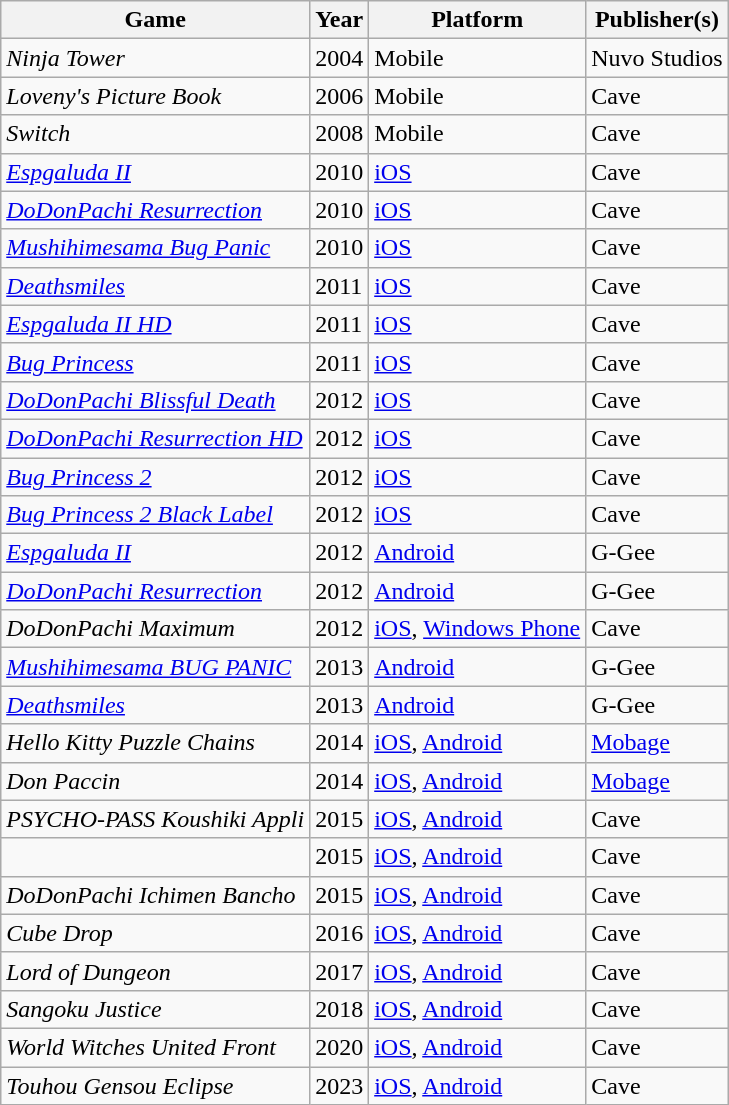<table class="wikitable sortable">
<tr>
<th>Game</th>
<th>Year</th>
<th>Platform</th>
<th>Publisher(s)</th>
</tr>
<tr>
<td><em>Ninja Tower</em></td>
<td>2004</td>
<td>Mobile</td>
<td>Nuvo Studios</td>
</tr>
<tr>
<td><em>Loveny's Picture Book</em></td>
<td>2006</td>
<td>Mobile</td>
<td>Cave</td>
</tr>
<tr>
<td><em>Switch</em></td>
<td>2008</td>
<td>Mobile</td>
<td>Cave</td>
</tr>
<tr>
<td><em><a href='#'>Espgaluda II</a></em></td>
<td>2010</td>
<td><a href='#'>iOS</a></td>
<td>Cave</td>
</tr>
<tr>
<td><em><a href='#'>DoDonPachi Resurrection</a></em></td>
<td>2010</td>
<td><a href='#'>iOS</a></td>
<td>Cave</td>
</tr>
<tr>
<td><em><a href='#'>Mushihimesama Bug Panic</a></em></td>
<td>2010</td>
<td><a href='#'>iOS</a></td>
<td>Cave</td>
</tr>
<tr>
<td><em><a href='#'>Deathsmiles</a></em></td>
<td>2011</td>
<td><a href='#'>iOS</a></td>
<td>Cave</td>
</tr>
<tr>
<td><em><a href='#'>Espgaluda II HD</a></em></td>
<td>2011</td>
<td><a href='#'>iOS</a></td>
<td>Cave</td>
</tr>
<tr>
<td><em><a href='#'>Bug Princess</a></em></td>
<td>2011</td>
<td><a href='#'>iOS</a></td>
<td>Cave</td>
</tr>
<tr>
<td><em><a href='#'>DoDonPachi Blissful Death</a></em></td>
<td>2012</td>
<td><a href='#'>iOS</a></td>
<td>Cave</td>
</tr>
<tr>
<td><em><a href='#'>DoDonPachi Resurrection HD</a></em></td>
<td>2012</td>
<td><a href='#'>iOS</a></td>
<td>Cave</td>
</tr>
<tr>
<td><em><a href='#'>Bug Princess 2</a></em></td>
<td>2012</td>
<td><a href='#'>iOS</a></td>
<td>Cave</td>
</tr>
<tr>
<td><em><a href='#'>Bug Princess 2 Black Label</a></em></td>
<td>2012</td>
<td><a href='#'>iOS</a></td>
<td>Cave</td>
</tr>
<tr>
<td><em><a href='#'>Espgaluda II</a></em></td>
<td>2012</td>
<td><a href='#'>Android</a></td>
<td>G-Gee</td>
</tr>
<tr>
<td><em><a href='#'>DoDonPachi Resurrection</a></em></td>
<td>2012</td>
<td><a href='#'>Android</a></td>
<td>G-Gee</td>
</tr>
<tr>
<td><em>DoDonPachi Maximum</em></td>
<td>2012</td>
<td><a href='#'>iOS</a>, <a href='#'>Windows Phone</a></td>
<td>Cave</td>
</tr>
<tr>
<td><em><a href='#'>Mushihimesama BUG PANIC</a></em></td>
<td>2013</td>
<td><a href='#'>Android</a></td>
<td>G-Gee</td>
</tr>
<tr>
<td><em><a href='#'>Deathsmiles</a></em></td>
<td>2013</td>
<td><a href='#'>Android</a></td>
<td>G-Gee</td>
</tr>
<tr>
<td><em>Hello Kitty Puzzle Chains</em></td>
<td>2014</td>
<td><a href='#'>iOS</a>, <a href='#'>Android</a></td>
<td><a href='#'>Mobage</a></td>
</tr>
<tr>
<td><em>Don Paccin</em></td>
<td>2014</td>
<td><a href='#'>iOS</a>, <a href='#'>Android</a></td>
<td><a href='#'>Mobage</a></td>
</tr>
<tr>
<td><em>PSYCHO-PASS Koushiki Appli</em></td>
<td>2015</td>
<td><a href='#'>iOS</a>, <a href='#'>Android</a></td>
<td>Cave</td>
</tr>
<tr>
<td><em></em></td>
<td>2015</td>
<td><a href='#'>iOS</a>, <a href='#'>Android</a></td>
<td>Cave</td>
</tr>
<tr>
<td><em>DoDonPachi Ichimen Bancho</em></td>
<td>2015</td>
<td><a href='#'>iOS</a>, <a href='#'>Android</a></td>
<td>Cave</td>
</tr>
<tr>
<td><em>Cube Drop</em></td>
<td>2016</td>
<td><a href='#'>iOS</a>, <a href='#'>Android</a></td>
<td>Cave</td>
</tr>
<tr>
<td><em>Lord of Dungeon</em></td>
<td>2017</td>
<td><a href='#'>iOS</a>, <a href='#'>Android</a></td>
<td>Cave</td>
</tr>
<tr>
<td><em>Sangoku Justice</em></td>
<td>2018</td>
<td><a href='#'>iOS</a>, <a href='#'>Android</a></td>
<td>Cave</td>
</tr>
<tr>
<td><em>World Witches United Front</em></td>
<td>2020</td>
<td><a href='#'>iOS</a>, <a href='#'>Android</a></td>
<td>Cave</td>
</tr>
<tr>
<td><em>Touhou Gensou Eclipse</em></td>
<td>2023</td>
<td><a href='#'>iOS</a>, <a href='#'>Android</a></td>
<td>Cave</td>
</tr>
</table>
